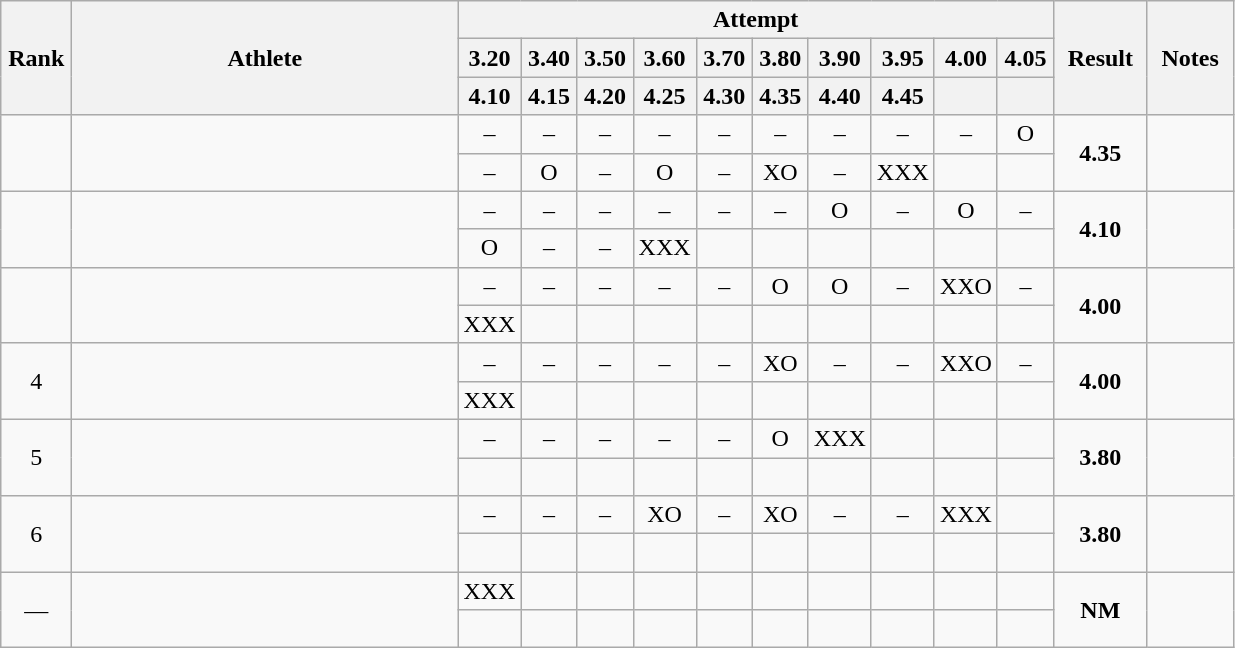<table class="wikitable" style="text-align:center">
<tr>
<th rowspan=3 width=40>Rank</th>
<th rowspan=3 width=250>Athlete</th>
<th colspan=10>Attempt</th>
<th rowspan=3 width=55>Result</th>
<th rowspan=3 width=50>Notes</th>
</tr>
<tr>
<th width=30>3.20</th>
<th width=30>3.40</th>
<th width=30>3.50</th>
<th width=30>3.60</th>
<th width=30>3.70</th>
<th width=30>3.80</th>
<th width=30>3.90</th>
<th width=30>3.95</th>
<th width=30>4.00</th>
<th width=30>4.05</th>
</tr>
<tr>
<th>4.10</th>
<th>4.15</th>
<th>4.20</th>
<th>4.25</th>
<th>4.30</th>
<th>4.35</th>
<th>4.40</th>
<th>4.45</th>
<th></th>
<th></th>
</tr>
<tr>
<td rowspan=2></td>
<td rowspan=2 align=left></td>
<td>–</td>
<td>–</td>
<td>–</td>
<td>–</td>
<td>–</td>
<td>–</td>
<td>–</td>
<td>–</td>
<td>–</td>
<td>O</td>
<td rowspan=2><strong>4.35</strong></td>
<td rowspan=2></td>
</tr>
<tr>
<td>–</td>
<td>O</td>
<td>–</td>
<td>O</td>
<td>–</td>
<td>XO</td>
<td>–</td>
<td>XXX</td>
<td></td>
<td></td>
</tr>
<tr>
<td rowspan=2></td>
<td rowspan=2 align=left></td>
<td>–</td>
<td>–</td>
<td>–</td>
<td>–</td>
<td>–</td>
<td>–</td>
<td>O</td>
<td>–</td>
<td>O</td>
<td>–</td>
<td rowspan=2><strong>4.10</strong></td>
<td rowspan=2></td>
</tr>
<tr>
<td>O</td>
<td>–</td>
<td>–</td>
<td>XXX</td>
<td></td>
<td></td>
<td></td>
<td></td>
<td></td>
<td></td>
</tr>
<tr>
<td rowspan=2></td>
<td rowspan=2 align=left></td>
<td>–</td>
<td>–</td>
<td>–</td>
<td>–</td>
<td>–</td>
<td>O</td>
<td>O</td>
<td>–</td>
<td>XXO</td>
<td>–</td>
<td rowspan=2><strong>4.00</strong></td>
<td rowspan=2></td>
</tr>
<tr>
<td>XXX</td>
<td></td>
<td></td>
<td></td>
<td></td>
<td></td>
<td></td>
<td></td>
<td></td>
<td></td>
</tr>
<tr>
<td rowspan=2>4</td>
<td rowspan=2 align=left></td>
<td>–</td>
<td>–</td>
<td>–</td>
<td>–</td>
<td>–</td>
<td>XO</td>
<td>–</td>
<td>–</td>
<td>XXO</td>
<td>–</td>
<td rowspan=2><strong>4.00</strong></td>
<td rowspan=2></td>
</tr>
<tr>
<td>XXX</td>
<td></td>
<td></td>
<td></td>
<td></td>
<td></td>
<td></td>
<td></td>
<td></td>
<td></td>
</tr>
<tr>
<td rowspan=2>5</td>
<td rowspan=2 align=left></td>
<td>–</td>
<td>–</td>
<td>–</td>
<td>–</td>
<td>–</td>
<td>O</td>
<td>XXX</td>
<td></td>
<td></td>
<td></td>
<td rowspan=2><strong>3.80</strong></td>
<td rowspan=2></td>
</tr>
<tr>
<td> </td>
<td></td>
<td></td>
<td></td>
<td></td>
<td></td>
<td></td>
<td></td>
<td></td>
<td></td>
</tr>
<tr>
<td rowspan=2>6</td>
<td rowspan=2 align=left></td>
<td>–</td>
<td>–</td>
<td>–</td>
<td>XO</td>
<td>–</td>
<td>XO</td>
<td>–</td>
<td>–</td>
<td>XXX</td>
<td></td>
<td rowspan=2><strong>3.80</strong></td>
<td rowspan=2></td>
</tr>
<tr>
<td> </td>
<td></td>
<td></td>
<td></td>
<td></td>
<td></td>
<td></td>
<td></td>
<td></td>
<td></td>
</tr>
<tr>
<td rowspan=2>—</td>
<td rowspan=2 align=left></td>
<td>XXX</td>
<td></td>
<td></td>
<td></td>
<td></td>
<td></td>
<td></td>
<td></td>
<td></td>
<td></td>
<td rowspan=2><strong>NM</strong></td>
<td rowspan=2></td>
</tr>
<tr>
<td> </td>
<td></td>
<td></td>
<td></td>
<td></td>
<td></td>
<td></td>
<td></td>
<td></td>
<td></td>
</tr>
</table>
